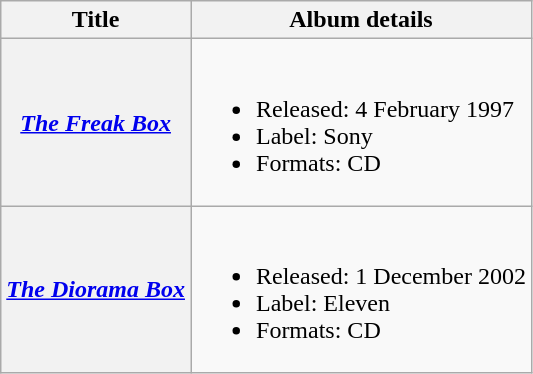<table class="wikitable plainrowheaders">
<tr>
<th scope="col">Title</th>
<th scope="col">Album details</th>
</tr>
<tr>
<th scope="row"><em><a href='#'>The Freak Box</a></em></th>
<td><br><ul><li>Released: 4 February 1997</li><li>Label: Sony</li><li>Formats: CD</li></ul></td>
</tr>
<tr>
<th scope="row"><em><a href='#'>The Diorama Box</a></em></th>
<td><br><ul><li>Released: 1 December 2002</li><li>Label: Eleven</li><li>Formats: CD</li></ul></td>
</tr>
</table>
